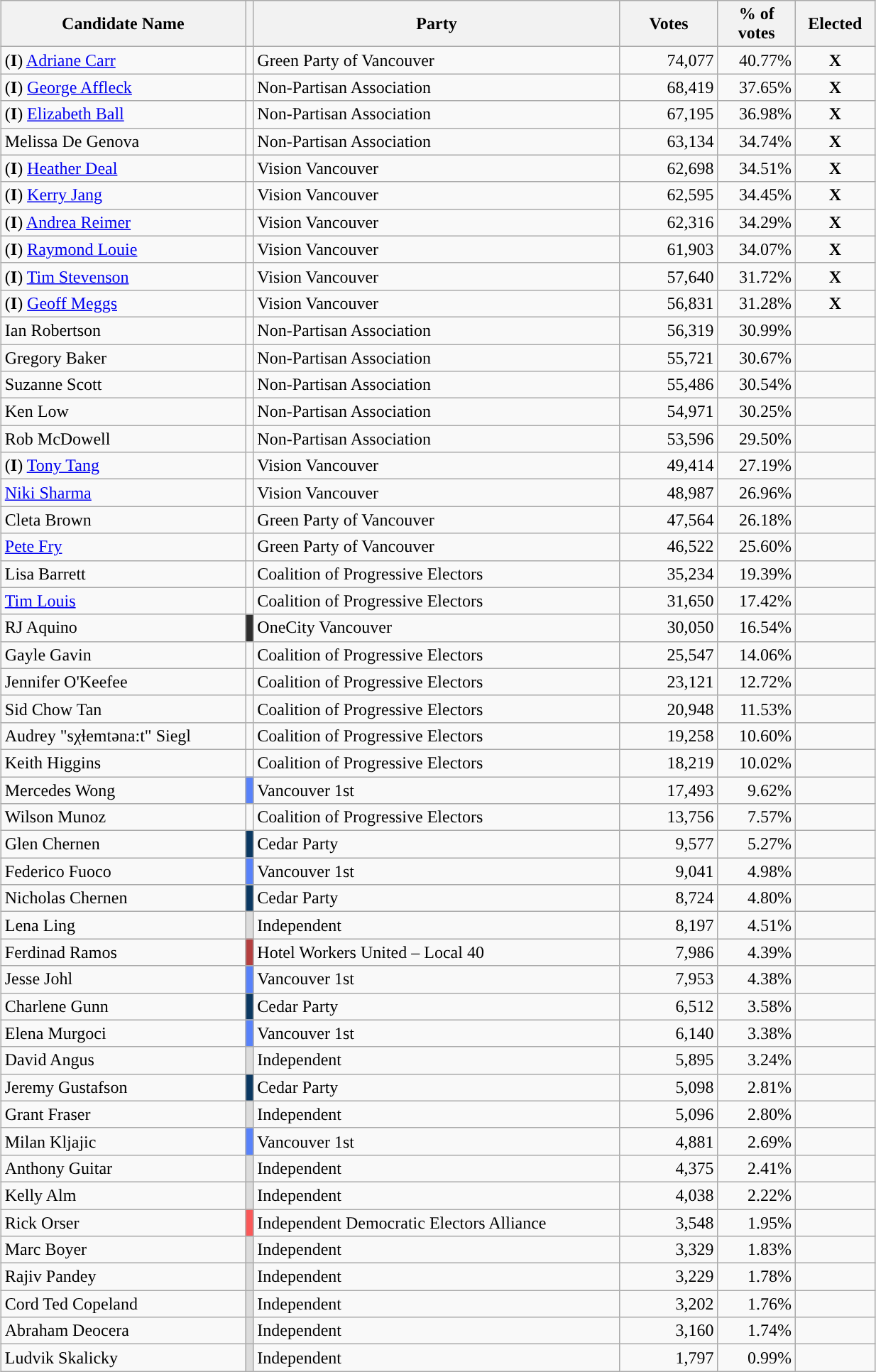<table class="wikitable sortable" style="margin:5px; width: 65%">
<tr>
<th style="width:20%;">Candidate Name</th>
<th class="unsortable" style="width:0.05%;"></th>
<th style="width:30%;">Party</th>
<th style="width:8%;">Votes</th>
<th style="width:5%;">% of votes</th>
<th style="width:5%;">Elected</th>
</tr>
<tr>
<td data-sort-value="Carr, Adriane">(<strong>I</strong>) <a href='#'>Adriane Carr</a></td>
<td style="background:"></td>
<td>Green Party of Vancouver</td>
<td style="text-align: right;">74,077</td>
<td style="text-align: right;">40.77%</td>
<td style="text-align: center;"><strong>X</strong></td>
</tr>
<tr>
<td data-sort-value="Affleck, George">(<strong>I</strong>) <a href='#'>George Affleck</a></td>
<td style="background:"></td>
<td>Non-Partisan Association</td>
<td style="text-align: right;">68,419</td>
<td style="text-align: right;">37.65%</td>
<td style="text-align: center;"><strong>X</strong></td>
</tr>
<tr>
<td data-sort-value="Ball, Elizabeth">(<strong>I</strong>) <a href='#'>Elizabeth Ball</a></td>
<td style="background:"></td>
<td>Non-Partisan Association</td>
<td style="text-align: right;">67,195</td>
<td style="text-align: right;">36.98%</td>
<td style="text-align: center;"><strong>X</strong></td>
</tr>
<tr>
<td data-sort-value="De Genova, Melissa">Melissa De Genova</td>
<td style="background:"></td>
<td>Non-Partisan Association</td>
<td style="text-align: right;">63,134</td>
<td style="text-align: right;">34.74%</td>
<td style="text-align: center;"><strong>X</strong></td>
</tr>
<tr>
<td data-sort-value="Deal, Heather">(<strong>I</strong>) <a href='#'>Heather Deal</a></td>
<td style="background:"></td>
<td>Vision Vancouver</td>
<td style="text-align: right;">62,698</td>
<td style="text-align: right;">34.51%</td>
<td style="text-align: center;"><strong>X</strong></td>
</tr>
<tr>
<td data-sort-value="Jang, Kerry">(<strong>I</strong>) <a href='#'>Kerry Jang</a></td>
<td style="background:"></td>
<td>Vision Vancouver</td>
<td style="text-align: right;">62,595</td>
<td style="text-align: right;">34.45%</td>
<td style="text-align: center;"><strong>X</strong></td>
</tr>
<tr>
<td data-sort-value="Reimer, Andrea">(<strong>I</strong>) <a href='#'>Andrea Reimer</a></td>
<td style="background:"></td>
<td>Vision Vancouver</td>
<td style="text-align: right;">62,316</td>
<td style="text-align: right;">34.29%</td>
<td style="text-align: center;"><strong>X</strong></td>
</tr>
<tr>
<td data-sort-value="Louie, Raymond">(<strong>I</strong>) <a href='#'>Raymond Louie</a></td>
<td style="background:"></td>
<td>Vision Vancouver</td>
<td style="text-align: right;">61,903</td>
<td style="text-align: right;">34.07%</td>
<td style="text-align: center;"><strong>X</strong></td>
</tr>
<tr>
<td data-sort-value="Stevenson, Tim">(<strong>I</strong>) <a href='#'>Tim Stevenson</a></td>
<td style="background:"></td>
<td>Vision Vancouver</td>
<td style="text-align: right;">57,640</td>
<td style="text-align: right;">31.72%</td>
<td style="text-align: center;"><strong>X</strong></td>
</tr>
<tr>
<td data-sort-value="Meggs, Geoff">(<strong>I</strong>) <a href='#'>Geoff Meggs</a></td>
<td style="background:"></td>
<td>Vision Vancouver</td>
<td style="text-align: right;">56,831</td>
<td style="text-align: right;">31.28%</td>
<td style="text-align: center;"><strong>X</strong></td>
</tr>
<tr>
<td data-sort-value="Robertson, Ian">Ian Robertson</td>
<td style="background:"></td>
<td>Non-Partisan Association</td>
<td style="text-align: right;">56,319</td>
<td style="text-align: right;">30.99%</td>
<td></td>
</tr>
<tr>
<td data-sort-value="Baker, Gregory">Gregory Baker</td>
<td style="background:"></td>
<td>Non-Partisan Association</td>
<td style="text-align: right;">55,721</td>
<td style="text-align: right;">30.67%</td>
<td></td>
</tr>
<tr>
<td data-sort-value="Scott, Suzanne">Suzanne Scott</td>
<td style="background:"></td>
<td>Non-Partisan Association</td>
<td style="text-align: right;">55,486</td>
<td style="text-align: right;">30.54%</td>
<td></td>
</tr>
<tr>
<td data-sort-value="Low, Ken">Ken Low</td>
<td style="background:"></td>
<td>Non-Partisan Association</td>
<td style="text-align: right;">54,971</td>
<td style="text-align: right;">30.25%</td>
<td></td>
</tr>
<tr>
<td data-sort-value="McDowell, Rob">Rob McDowell</td>
<td style="background:"></td>
<td>Non-Partisan Association</td>
<td style="text-align: right;">53,596</td>
<td style="text-align: right;">29.50%</td>
<td></td>
</tr>
<tr>
<td data-sort-value="Tang, Tony">(<strong>I</strong>) <a href='#'>Tony Tang</a></td>
<td style="background:"></td>
<td>Vision Vancouver</td>
<td style="text-align: right;">49,414</td>
<td style="text-align: right;">27.19%</td>
<td></td>
</tr>
<tr>
<td data-sort-value="Sharma, Niki"><a href='#'>Niki Sharma</a></td>
<td style="background:"></td>
<td>Vision Vancouver</td>
<td style="text-align: right;">48,987</td>
<td style="text-align: right;">26.96%</td>
<td></td>
</tr>
<tr>
<td data-sort-value="Brown, Cleta">Cleta Brown</td>
<td style="background:"></td>
<td>Green Party of Vancouver</td>
<td style="text-align: right;">47,564</td>
<td style="text-align: right;">26.18%</td>
<td></td>
</tr>
<tr>
<td data-sort-value="Fry, Pete"><a href='#'>Pete Fry</a></td>
<td style="background:"></td>
<td>Green Party of Vancouver</td>
<td style="text-align: right;">46,522</td>
<td style="text-align: right;">25.60%</td>
<td></td>
</tr>
<tr>
<td data-sort-value="Barrett, Lisa">Lisa Barrett</td>
<td style="background:"></td>
<td>Coalition of Progressive Electors</td>
<td style="text-align: right;">35,234</td>
<td style="text-align: right;">19.39%</td>
<td></td>
</tr>
<tr>
<td data-sort-value="Louis, Tim"><a href='#'>Tim Louis</a></td>
<td style="background:"></td>
<td>Coalition of Progressive Electors</td>
<td style="text-align: right;">31,650</td>
<td style="text-align: right;">17.42%</td>
<td></td>
</tr>
<tr>
<td data-sort-value="Aquino, RJ">RJ Aquino</td>
<td style="background:#2E2E2E;"></td>
<td>OneCity Vancouver</td>
<td style="text-align: right;">30,050</td>
<td style="text-align: right;">16.54%</td>
<td></td>
</tr>
<tr>
<td data-sort-value="Gavin, Gayle">Gayle Gavin</td>
<td style="background:"></td>
<td>Coalition of Progressive Electors</td>
<td style="text-align: right;">25,547</td>
<td style="text-align: right;">14.06%</td>
<td></td>
</tr>
<tr>
<td data-sort-value="O'Keefee, Jennifer">Jennifer O'Keefee</td>
<td style="background:"></td>
<td>Coalition of Progressive Electors</td>
<td style="text-align: right;">23,121</td>
<td style="text-align: right;">12.72%</td>
<td></td>
</tr>
<tr>
<td data-sort-value="Chow Tan, Sid">Sid Chow Tan</td>
<td style="background:"></td>
<td>Coalition of Progressive Electors</td>
<td style="text-align: right;">20,948</td>
<td style="text-align: right;">11.53%</td>
<td></td>
</tr>
<tr>
<td data-sort-value="Siegl, Audrey 'sχɬemtəna:t'">Audrey "sχɬemtəna:t" Siegl</td>
<td style="background:"></td>
<td>Coalition of Progressive Electors</td>
<td style="text-align: right;">19,258</td>
<td style="text-align: right;">10.60%</td>
<td></td>
</tr>
<tr>
<td data-sort-value="Higgins, Keith">Keith Higgins</td>
<td style="background:"></td>
<td>Coalition of Progressive Electors</td>
<td style="text-align: right;">18,219</td>
<td style="text-align: right;">10.02%</td>
<td></td>
</tr>
<tr>
<td data-sort-value="Wong, Mercedes">Mercedes Wong</td>
<td style="background:#5882FA;"></td>
<td>Vancouver 1st</td>
<td style="text-align: right;">17,493</td>
<td style="text-align: right;">9.62%</td>
<td></td>
</tr>
<tr>
<td data-sort-value="Munoz, Wilson">Wilson Munoz</td>
<td style="background:"></td>
<td>Coalition of Progressive Electors</td>
<td style="text-align: right;">13,756</td>
<td style="text-align: right;">7.57%</td>
<td></td>
</tr>
<tr>
<td data-sort-value="Chernen, Glen">Glen Chernen</td>
<td style="background:#0B3861;"></td>
<td>Cedar Party</td>
<td style="text-align: right;">9,577</td>
<td style="text-align: right;">5.27%</td>
<td></td>
</tr>
<tr>
<td data-sort-value="Fuoco, Federico">Federico Fuoco</td>
<td style="background:#5882FA;"></td>
<td>Vancouver 1st</td>
<td style="text-align: right;">9,041</td>
<td style="text-align: right;">4.98%</td>
<td></td>
</tr>
<tr>
<td data-sort-value="Chernen, Nicholas">Nicholas Chernen</td>
<td style="background:#0B3861;"></td>
<td>Cedar Party</td>
<td style="text-align: right;">8,724</td>
<td style="text-align: right;">4.80%</td>
<td></td>
</tr>
<tr>
<td data-sort-value="Ling, Lena">Lena Ling</td>
<td style="background:gainsboro;"></td>
<td>Independent</td>
<td style="text-align: right;">8,197</td>
<td style="text-align: right;">4.51%</td>
<td></td>
</tr>
<tr>
<td data-sort-value="Ramos, Ferdinad">Ferdinad Ramos</td>
<td style="background:#B43F3F;"></td>
<td>Hotel Workers United – Local 40</td>
<td style="text-align: right;">7,986</td>
<td style="text-align: right;">4.39%</td>
<td></td>
</tr>
<tr>
<td data-sort-value="Johl, Jesse">Jesse Johl</td>
<td style="background:#5882FA;"></td>
<td>Vancouver 1st</td>
<td style="text-align: right;">7,953</td>
<td style="text-align: right;">4.38%</td>
<td></td>
</tr>
<tr>
<td data-sort-value="Gunn, Charlene">Charlene Gunn</td>
<td style="background:#0B3861;"></td>
<td>Cedar Party</td>
<td style="text-align: right;">6,512</td>
<td style="text-align: right;">3.58%</td>
<td></td>
</tr>
<tr>
<td data-sort-value="Murgoci, Elena">Elena Murgoci</td>
<td style="background:#5882FA;"></td>
<td>Vancouver 1st</td>
<td style="text-align: right;">6,140</td>
<td style="text-align: right;">3.38%</td>
<td></td>
</tr>
<tr>
<td data-sort-value="Angus, David">David Angus</td>
<td style="background:gainsboro;"></td>
<td>Independent</td>
<td style="text-align: right;">5,895</td>
<td style="text-align: right;">3.24%</td>
<td></td>
</tr>
<tr>
<td data-sort-value="Gustafson, Jeremy">Jeremy Gustafson</td>
<td style="background:#0B3861;"></td>
<td>Cedar Party</td>
<td style="text-align: right;">5,098</td>
<td style="text-align: right;">2.81%</td>
<td></td>
</tr>
<tr>
<td data-sort-value="Fraser, Grant">Grant Fraser</td>
<td style="background:gainsboro;"></td>
<td>Independent</td>
<td style="text-align: right;">5,096</td>
<td style="text-align: right;">2.80%</td>
<td></td>
</tr>
<tr>
<td data-sort-value="Kljajic, Milan">Milan Kljajic</td>
<td style="background:#5882FA;"></td>
<td>Vancouver 1st</td>
<td style="text-align: right;">4,881</td>
<td style="text-align: right;">2.69%</td>
<td></td>
</tr>
<tr>
<td data-sort-value="Guitar, Anthony">Anthony Guitar</td>
<td style="background:gainsboro;"></td>
<td>Independent</td>
<td style="text-align: right;">4,375</td>
<td style="text-align: right;">2.41%</td>
<td></td>
</tr>
<tr>
<td data-sort-value="Alm, Kelly">Kelly Alm</td>
<td style="background:gainsboro;"></td>
<td>Independent</td>
<td style="text-align: right;">4,038</td>
<td style="text-align: right;">2.22%</td>
<td></td>
</tr>
<tr>
<td data-sort-value="Orser, Rick">Rick Orser</td>
<td style="background:#FA5858;"></td>
<td>Independent Democratic Electors Alliance</td>
<td style="text-align: right;">3,548</td>
<td style="text-align: right;">1.95%</td>
<td></td>
</tr>
<tr>
<td data-sort-value="Boyer, Marc">Marc Boyer</td>
<td style="background:gainsboro;"></td>
<td>Independent</td>
<td style="text-align: right;">3,329</td>
<td style="text-align: right;">1.83%</td>
<td></td>
</tr>
<tr>
<td data-sort-value="Pandey, Rajiv">Rajiv Pandey</td>
<td style="background:gainsboro;"></td>
<td>Independent</td>
<td style="text-align: right;">3,229</td>
<td style="text-align: right;">1.78%</td>
<td></td>
</tr>
<tr>
<td data-sort-value="Copeland, Cord Ted">Cord Ted Copeland</td>
<td style="background:gainsboro;"></td>
<td>Independent</td>
<td style="text-align: right;">3,202</td>
<td style="text-align: right;">1.76%</td>
<td></td>
</tr>
<tr>
<td data-sort-value="Deocera, Abraham">Abraham Deocera</td>
<td style="background:gainsboro;"></td>
<td>Independent</td>
<td style="text-align: right;">3,160</td>
<td style="text-align: right;">1.74%</td>
<td></td>
</tr>
<tr>
<td data-sort-value="Skalicky, Ludvik">Ludvik Skalicky</td>
<td style="background:gainsboro;"></td>
<td>Independent</td>
<td style="text-align: right;">1,797</td>
<td style="text-align: right;">0.99%</td>
<td></td>
</tr>
</table>
